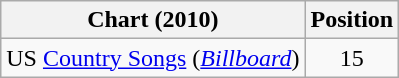<table class="wikitable sortable">
<tr>
<th scope="col">Chart (2010)</th>
<th scope="col">Position</th>
</tr>
<tr>
<td>US <a href='#'>Country Songs</a> (<em><a href='#'>Billboard</a></em>)</td>
<td align="center">15</td>
</tr>
</table>
